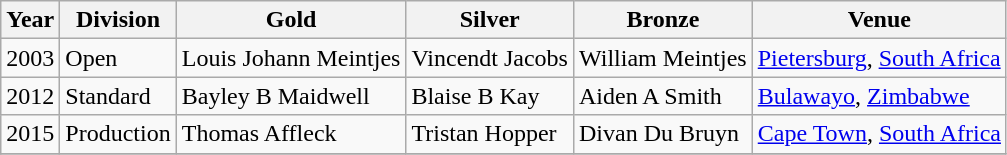<table class="wikitable sortable" style="text-align: left;">
<tr>
<th>Year</th>
<th>Division</th>
<th> Gold</th>
<th> Silver</th>
<th> Bronze</th>
<th>Venue</th>
</tr>
<tr>
<td>2003</td>
<td>Open</td>
<td> Louis Johann Meintjes</td>
<td> Vincendt Jacobs</td>
<td> William Meintjes</td>
<td><a href='#'>Pietersburg</a>, <a href='#'>South Africa</a></td>
</tr>
<tr>
<td>2012</td>
<td>Standard</td>
<td> Bayley B Maidwell</td>
<td> Blaise B Kay</td>
<td> Aiden A Smith</td>
<td><a href='#'>Bulawayo</a>, <a href='#'>Zimbabwe</a></td>
</tr>
<tr>
<td>2015</td>
<td>Production</td>
<td> Thomas Affleck</td>
<td> Tristan Hopper</td>
<td> Divan Du Bruyn</td>
<td><a href='#'>Cape Town</a>, <a href='#'>South Africa</a></td>
</tr>
<tr>
</tr>
</table>
